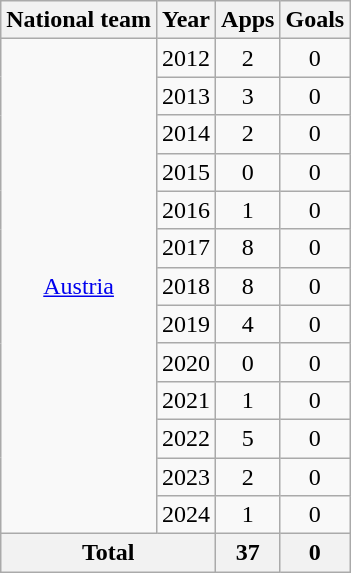<table class="wikitable" style="text-align:center">
<tr>
<th>National team</th>
<th>Year</th>
<th>Apps</th>
<th>Goals</th>
</tr>
<tr>
<td rowspan="13"><a href='#'>Austria</a></td>
<td>2012</td>
<td>2</td>
<td>0</td>
</tr>
<tr>
<td>2013</td>
<td>3</td>
<td>0</td>
</tr>
<tr>
<td>2014</td>
<td>2</td>
<td>0</td>
</tr>
<tr>
<td>2015</td>
<td>0</td>
<td>0</td>
</tr>
<tr>
<td>2016</td>
<td>1</td>
<td>0</td>
</tr>
<tr>
<td>2017</td>
<td>8</td>
<td>0</td>
</tr>
<tr>
<td>2018</td>
<td>8</td>
<td>0</td>
</tr>
<tr>
<td>2019</td>
<td>4</td>
<td>0</td>
</tr>
<tr>
<td>2020</td>
<td>0</td>
<td>0</td>
</tr>
<tr>
<td>2021</td>
<td>1</td>
<td>0</td>
</tr>
<tr>
<td>2022</td>
<td>5</td>
<td>0</td>
</tr>
<tr>
<td>2023</td>
<td>2</td>
<td>0</td>
</tr>
<tr>
<td>2024</td>
<td>1</td>
<td>0</td>
</tr>
<tr>
<th colspan="2">Total</th>
<th>37</th>
<th>0</th>
</tr>
</table>
